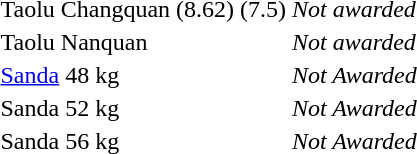<table>
<tr>
<td>Taolu Changquan</td>
<td> (8.62)</td>
<td> (7.5)</td>
<td><em>Not awarded</em></td>
</tr>
<tr>
<td>Taolu Nanquan</td>
<td></td>
<td></td>
<td><em>Not awarded</em></td>
</tr>
<tr>
<td><a href='#'>Sanda</a> 48 kg</td>
<td></td>
<td></td>
<td><em>Not Awarded</em></td>
</tr>
<tr>
<td>Sanda 52 kg</td>
<td></td>
<td></td>
<td><em>Not Awarded</em></td>
</tr>
<tr>
<td>Sanda 56 kg</td>
<td></td>
<td></td>
<td><em>Not Awarded</em></td>
</tr>
</table>
